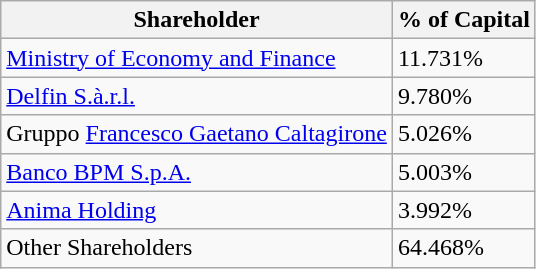<table class="wikitable">
<tr>
<th>Shareholder</th>
<th>% of Capital</th>
</tr>
<tr>
<td><a href='#'>Ministry of Economy and Finance</a></td>
<td>11.731%</td>
</tr>
<tr>
<td><a href='#'>Delfin S.à.r.l.</a></td>
<td>9.780%</td>
</tr>
<tr>
<td>Gruppo <a href='#'>Francesco Gaetano Caltagirone</a></td>
<td>5.026%</td>
</tr>
<tr>
<td><a href='#'>Banco BPM S.p.A.</a></td>
<td>5.003%</td>
</tr>
<tr>
<td><a href='#'>Anima Holding</a></td>
<td>3.992%</td>
</tr>
<tr>
<td>Other Shareholders</td>
<td>64.468%</td>
</tr>
</table>
